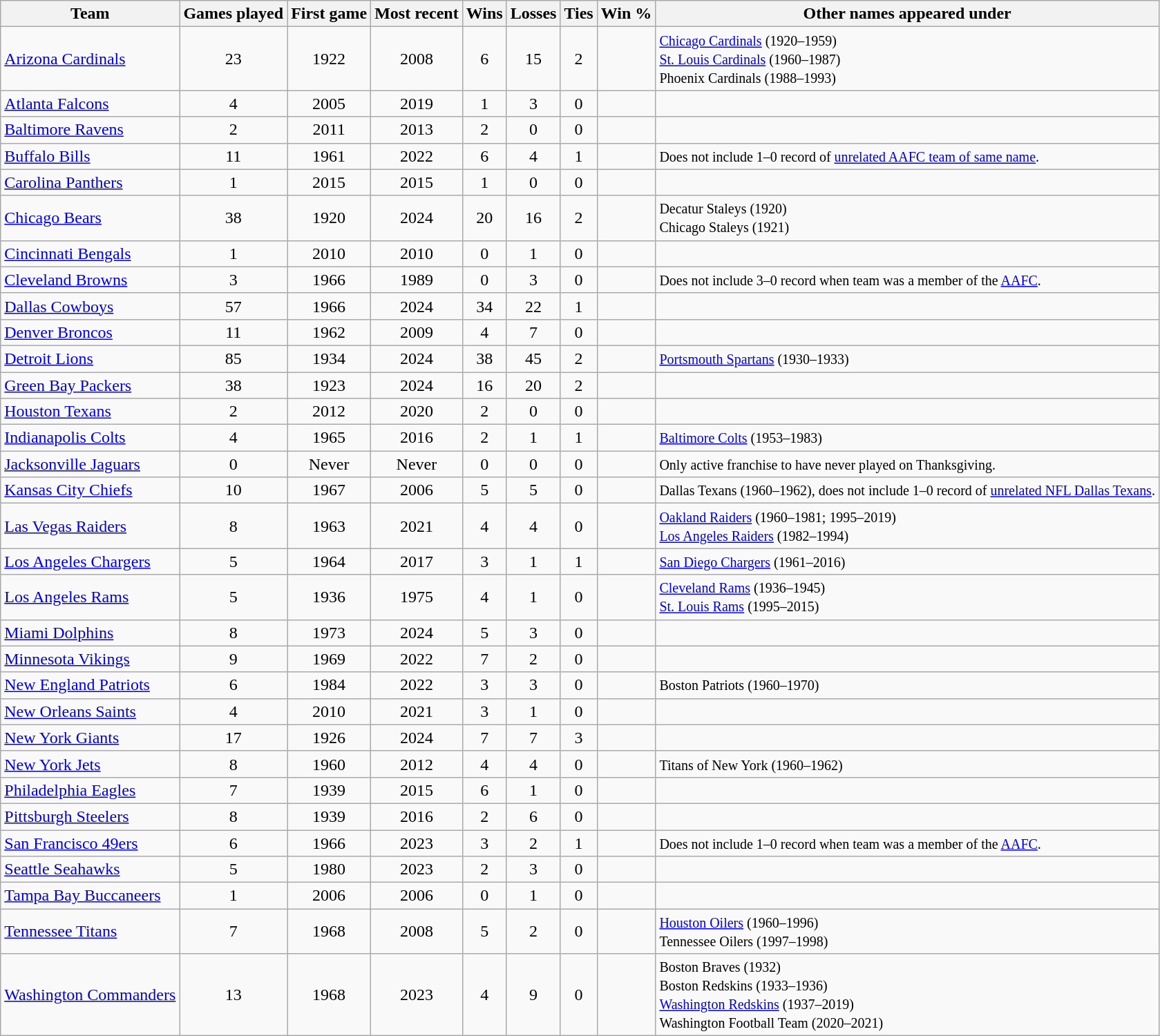<table class="wikitable sortable" style="text-align:center;">
<tr>
<th>Team</th>
<th>Games played</th>
<th>First game</th>
<th>Most recent</th>
<th>Wins</th>
<th>Losses</th>
<th>Ties</th>
<th>Win %</th>
<th>Other names appeared under</th>
</tr>
<tr>
<td align=left><a href='#'>Arizona Cardinals</a></td>
<td>23</td>
<td>1922</td>
<td>2008</td>
<td>6</td>
<td>15</td>
<td>2</td>
<td></td>
<td align=left><small><a href='#'>Chicago Cardinals</a> (1920–1959)<br><a href='#'>St. Louis Cardinals</a> (1960–1987)<br>Phoenix Cardinals (1988–1993)</small></td>
</tr>
<tr>
<td align=left><a href='#'>Atlanta Falcons</a></td>
<td>4</td>
<td>2005</td>
<td>2019</td>
<td>1</td>
<td>3</td>
<td>0</td>
<td></td>
<td></td>
</tr>
<tr>
<td align=left><a href='#'>Baltimore Ravens</a></td>
<td>2</td>
<td>2011</td>
<td>2013</td>
<td>2</td>
<td>0</td>
<td>0</td>
<td></td>
<td></td>
</tr>
<tr>
<td align=left><a href='#'>Buffalo Bills</a></td>
<td>11</td>
<td>1961</td>
<td>2022</td>
<td>6</td>
<td>4</td>
<td>1</td>
<td></td>
<td align=left><small>Does not include 1–0 record of <a href='#'>unrelated AAFC team of same name</a>.</small></td>
</tr>
<tr>
<td align=left><a href='#'>Carolina Panthers</a></td>
<td>1</td>
<td>2015</td>
<td>2015</td>
<td>1</td>
<td>0</td>
<td>0</td>
<td></td>
<td></td>
</tr>
<tr>
<td align=left><a href='#'>Chicago Bears</a></td>
<td>38</td>
<td>1920</td>
<td>2024</td>
<td>20</td>
<td>16</td>
<td>2</td>
<td></td>
<td align=left><small>Decatur Staleys (1920)<br>Chicago Staleys (1921)</small></td>
</tr>
<tr>
<td align=left><a href='#'>Cincinnati Bengals</a></td>
<td>1</td>
<td>2010</td>
<td>2010</td>
<td>0</td>
<td>1</td>
<td>0</td>
<td></td>
<td></td>
</tr>
<tr>
<td align=left><a href='#'>Cleveland Browns</a></td>
<td>3</td>
<td>1966</td>
<td>1989</td>
<td>0</td>
<td>3</td>
<td>0</td>
<td></td>
<td align=left><small>Does not include 3–0 record when team was a member of the <a href='#'>AAFC</a>.</small></td>
</tr>
<tr>
<td align=left><a href='#'>Dallas Cowboys</a></td>
<td>57</td>
<td>1966</td>
<td>2024</td>
<td>34</td>
<td>22</td>
<td>1</td>
<td></td>
<td></td>
</tr>
<tr>
<td align=left><a href='#'>Denver Broncos</a></td>
<td>11</td>
<td>1962</td>
<td>2009</td>
<td>4</td>
<td>7</td>
<td>0</td>
<td></td>
<td></td>
</tr>
<tr>
<td align=left><a href='#'>Detroit Lions</a></td>
<td>85</td>
<td>1934</td>
<td>2024</td>
<td>38</td>
<td>45</td>
<td>2</td>
<td></td>
<td align=left><small><a href='#'>Portsmouth Spartans</a> (1930–1933)</small></td>
</tr>
<tr>
<td align=left><a href='#'>Green Bay Packers</a></td>
<td>38</td>
<td>1923</td>
<td>2024</td>
<td>16</td>
<td>20</td>
<td>2</td>
<td></td>
<td></td>
</tr>
<tr>
<td align=left><a href='#'>Houston Texans</a></td>
<td>2</td>
<td>2012</td>
<td>2020</td>
<td>2</td>
<td>0</td>
<td>0</td>
<td></td>
<td></td>
</tr>
<tr>
<td align=left><a href='#'>Indianapolis Colts</a></td>
<td>4</td>
<td>1965</td>
<td>2016</td>
<td>2</td>
<td>1</td>
<td>1</td>
<td></td>
<td align=left><small><a href='#'>Baltimore Colts</a> (1953–1983)</small></td>
</tr>
<tr>
<td align=left><a href='#'>Jacksonville Jaguars</a></td>
<td>0</td>
<td>Never</td>
<td>Never</td>
<td>0</td>
<td>0</td>
<td>0</td>
<td></td>
<td align=left><small>Only active franchise to have never played on Thanksgiving.</small></td>
</tr>
<tr>
<td align=left><a href='#'>Kansas City Chiefs</a></td>
<td>10</td>
<td>1967</td>
<td>2006</td>
<td>5</td>
<td>5</td>
<td>0</td>
<td></td>
<td align=left><small>Dallas Texans (1960–1962), does not include 1–0 record of <a href='#'>unrelated NFL Dallas Texans</a>.</small></td>
</tr>
<tr>
<td align=left><a href='#'>Las Vegas Raiders</a></td>
<td>8</td>
<td>1963</td>
<td>2021</td>
<td>4</td>
<td>4</td>
<td>0</td>
<td></td>
<td align=left><small><a href='#'>Oakland Raiders</a> (1960–1981; 1995–2019) <br><a href='#'>Los Angeles Raiders</a> (1982–1994)</small></td>
</tr>
<tr>
<td align=left><a href='#'>Los Angeles Chargers</a></td>
<td>5</td>
<td>1964</td>
<td>2017</td>
<td>3</td>
<td>1</td>
<td>1</td>
<td></td>
<td align=left><small><a href='#'>San Diego Chargers</a> (1961–2016)</small></td>
</tr>
<tr>
<td align=left><a href='#'>Los Angeles Rams</a></td>
<td>5</td>
<td>1936</td>
<td>1975</td>
<td>4</td>
<td>1</td>
<td>0</td>
<td></td>
<td align=left><small><a href='#'>Cleveland Rams</a> (1936–1945) <br><a href='#'>St. Louis Rams</a> (1995–2015)</small></td>
</tr>
<tr>
<td align=left><a href='#'>Miami Dolphins</a></td>
<td>8</td>
<td>1973</td>
<td>2024</td>
<td>5</td>
<td>3</td>
<td>0</td>
<td></td>
<td></td>
</tr>
<tr>
<td align=left><a href='#'>Minnesota Vikings</a></td>
<td>9</td>
<td>1969</td>
<td>2022</td>
<td>7</td>
<td>2</td>
<td>0</td>
<td></td>
<td></td>
</tr>
<tr>
<td align=left><a href='#'>New England Patriots</a></td>
<td>6</td>
<td>1984</td>
<td>2022</td>
<td>3</td>
<td>3</td>
<td>0</td>
<td></td>
<td align=left><small>Boston Patriots (1960–1970)</small></td>
</tr>
<tr>
<td align=left><a href='#'>New Orleans Saints</a></td>
<td>4</td>
<td>2010</td>
<td>2021</td>
<td>3</td>
<td>1</td>
<td>0</td>
<td></td>
<td></td>
</tr>
<tr>
<td align=left><a href='#'>New York Giants</a></td>
<td>17</td>
<td>1926</td>
<td>2024</td>
<td>7</td>
<td>7</td>
<td>3</td>
<td></td>
<td></td>
</tr>
<tr>
<td align=left><a href='#'>New York Jets</a></td>
<td>8</td>
<td>1960</td>
<td>2012</td>
<td>4</td>
<td>4</td>
<td>0</td>
<td></td>
<td align=left><small>Titans of New York (1960–1962)</small></td>
</tr>
<tr>
<td align=left><a href='#'>Philadelphia Eagles</a></td>
<td>7</td>
<td>1939</td>
<td>2015</td>
<td>6</td>
<td>1</td>
<td>0</td>
<td></td>
<td></td>
</tr>
<tr>
<td align=left><a href='#'>Pittsburgh Steelers</a></td>
<td>8</td>
<td>1939</td>
<td>2016</td>
<td>2</td>
<td>6</td>
<td>0</td>
<td></td>
<td></td>
</tr>
<tr>
<td align=left><a href='#'>San Francisco 49ers</a></td>
<td>6</td>
<td>1966</td>
<td>2023</td>
<td>3</td>
<td>2</td>
<td>1</td>
<td></td>
<td align=left><small>Does not include 1–0 record when team was a member of the <a href='#'>AAFC</a>.</small></td>
</tr>
<tr>
<td align=left><a href='#'>Seattle Seahawks</a></td>
<td>5</td>
<td>1980</td>
<td>2023</td>
<td>2</td>
<td>3</td>
<td>0</td>
<td></td>
<td></td>
</tr>
<tr>
<td align=left><a href='#'>Tampa Bay Buccaneers</a></td>
<td>1</td>
<td>2006</td>
<td>2006</td>
<td>0</td>
<td>1</td>
<td>0</td>
<td></td>
<td></td>
</tr>
<tr>
<td align=left><a href='#'>Tennessee Titans</a></td>
<td>7</td>
<td>1968</td>
<td>2008</td>
<td>5</td>
<td>2</td>
<td>0</td>
<td></td>
<td align=left><small><a href='#'>Houston Oilers</a> (1960–1996)<br>Tennessee Oilers (1997–1998)</small></td>
</tr>
<tr>
<td align=left><a href='#'>Washington Commanders</a></td>
<td>13</td>
<td>1968</td>
<td>2023</td>
<td>4</td>
<td>9</td>
<td>0</td>
<td></td>
<td align=left><small>Boston Braves (1932)<br>Boston Redskins (1933–1936)<br><a href='#'>Washington Redskins</a> (1937–2019)<br>Washington Football Team (2020–2021)</small></td>
</tr>
</table>
